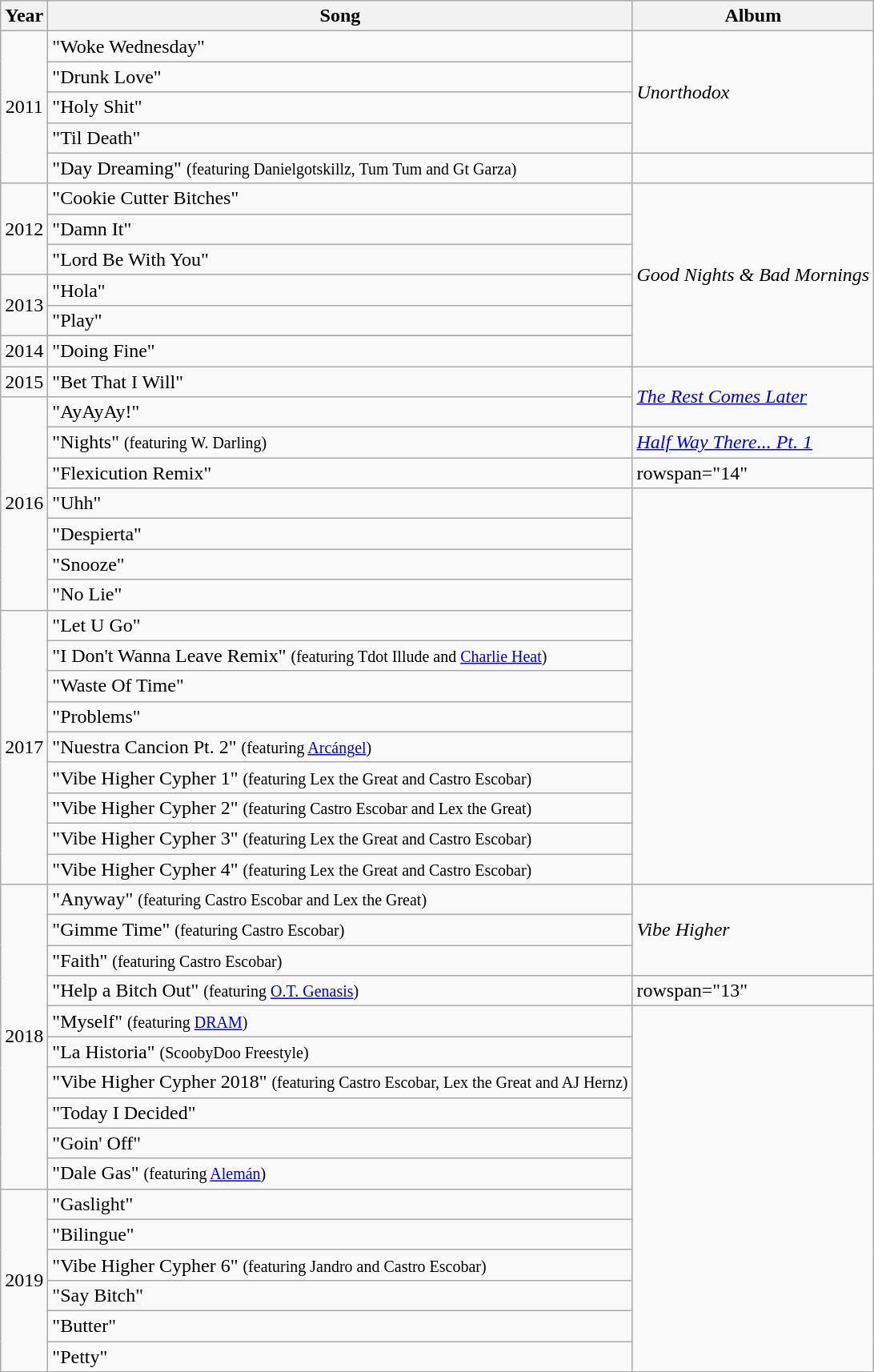<table class="wikitable">
<tr>
<th>Year</th>
<th>Song</th>
<th>Album</th>
</tr>
<tr>
<td style="text-align:center;" rowspan="5">2011</td>
<td align="left">"Woke Wednesday"</td>
<td rowspan="4"><em>Unorthodox</em></td>
</tr>
<tr>
<td align="left">"Drunk Love"</td>
</tr>
<tr>
<td align="left">"Holy Shit"</td>
</tr>
<tr>
<td align="left">"Til Death"</td>
</tr>
<tr>
<td align="left">"Day Dreaming" <small>(featuring Danielgotskillz, Tum Tum and Gt Garza)</small></td>
<td></td>
</tr>
<tr>
<td style="text-align:center;" rowspan="3">2012</td>
<td align="left">"Cookie Cutter Bitches"</td>
<td rowspan="7"><em>Good Nights & Bad Mornings</em></td>
</tr>
<tr>
<td align="left">"Damn It"</td>
</tr>
<tr>
<td align="left">"Lord Be With You"</td>
</tr>
<tr>
<td style="text-align:center;" rowspan="2">2013</td>
<td align="left">"Hola"</td>
</tr>
<tr>
<td align="left">"Play"</td>
</tr>
<tr>
<td style="text-align:center;" rowspan="2">2014</td>
</tr>
<tr>
<td align="left">"Doing Fine"</td>
</tr>
<tr>
<td style="text-align:center;" rowspan="1">2015</td>
<td align="left">"Bet That I Will"</td>
<td rowspan="2"><em><a href='#'>The Rest Comes Later</a></em></td>
</tr>
<tr>
<td style="text-align:center;" rowspan="7">2016</td>
<td align="left">"AyAyAy!"</td>
</tr>
<tr>
<td align="left">"Nights" <small>(featuring W. Darling) </small></td>
<td rowspan="1"><em><a href='#'>Half Way There... Pt. 1</a></em></td>
</tr>
<tr>
<td align="left">"Flexicution Remix"</td>
<td>rowspan="14" </td>
</tr>
<tr>
<td align="left">"Uhh"</td>
</tr>
<tr>
<td align="left">"Despierta"</td>
</tr>
<tr>
<td align="left">"Snooze"</td>
</tr>
<tr>
<td align="left">"No Lie"</td>
</tr>
<tr>
<td style="text-align:center;" rowspan="9">2017</td>
<td align="left">"Let U Go"</td>
</tr>
<tr>
<td align="left">"I Don't Wanna Leave Remix" <small>(featuring Tdot Illude and <a href='#'>Charlie Heat</a>)</small></td>
</tr>
<tr>
<td align="left">"Waste Of Time"</td>
</tr>
<tr>
<td align="left">"Problems"</td>
</tr>
<tr>
<td align="left">"Nuestra Cancion Pt. 2" <small>(featuring <a href='#'>Arcángel</a>)</small></td>
</tr>
<tr>
<td align="left">"Vibe Higher Cypher 1" <small>(featuring Lex the Great and Castro Escobar)</small></td>
</tr>
<tr>
<td align="left">"Vibe Higher Cypher 2" <small>(featuring Castro Escobar and Lex the Great)</small></td>
</tr>
<tr>
<td align="left">"Vibe Higher Cypher 3" <small>(featuring Lex the Great and Castro Escobar)</small></td>
</tr>
<tr>
<td align="left">"Vibe Higher Cypher 4" <small>(featuring Lex the Great and Castro Escobar)</small></td>
</tr>
<tr>
<td style="text-align:center;" rowspan="10">2018</td>
<td align="left">"Anyway" <small>(featuring Castro Escobar and Lex the Great)</small></td>
<td rowspan="3"><em>Vibe Higher</em></td>
</tr>
<tr>
<td align="left">"Gimme Time" <small>(featuring Castro Escobar)</small></td>
</tr>
<tr>
<td align="left">"Faith" <small>(featuring Castro Escobar)</small></td>
</tr>
<tr>
<td align="left">"Help a Bitch Out" <small>(featuring <a href='#'>O.T. Genasis</a>)</small></td>
<td>rowspan="13" </td>
</tr>
<tr>
<td align="left">"Myself" <small>(featuring <a href='#'>DRAM</a>)</small></td>
</tr>
<tr>
<td align="left">"La Historia" <small>(ScoobyDoo Freestyle)</small></td>
</tr>
<tr>
<td align="left">"Vibe Higher Cypher 2018" <small>(featuring Castro Escobar, Lex the Great and AJ Hernz)</small></td>
</tr>
<tr>
<td align="left">"Today I Decided"</td>
</tr>
<tr>
<td align="left">"Goin' Off"</td>
</tr>
<tr>
<td align="left">"Dale Gas" <small>(featuring <a href='#'>Alemán</a>)</small></td>
</tr>
<tr>
<td style="text-align:center;" rowspan="6">2019</td>
<td align="left">"Gaslight"</td>
</tr>
<tr>
<td align="left">"Bilingue"</td>
</tr>
<tr>
<td align="left">"Vibe Higher Cypher 6" <small>(featuring Jandro and Castro Escobar)</small></td>
</tr>
<tr>
<td align="left">"Say Bitch"</td>
</tr>
<tr>
<td align="left">"Butter"</td>
</tr>
<tr>
<td align="left">"Petty"</td>
</tr>
</table>
